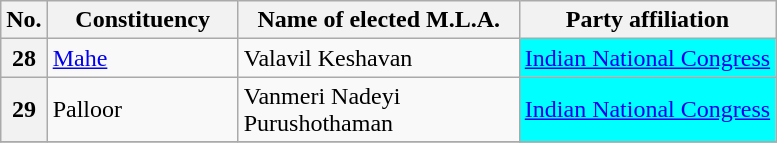<table class="sortable wikitable">
<tr>
<th>No.</th>
<th style="width:120px">Constituency</th>
<th style="width:180px">Name of elected M.L.A.</th>
<th>Party affiliation</th>
</tr>
<tr>
<th>28</th>
<td><a href='#'>Mahe</a></td>
<td>Valavil Keshavan</td>
<td bgcolor=#00FFFF><a href='#'>Indian National Congress</a></td>
</tr>
<tr>
<th>29</th>
<td>Palloor</td>
<td>Vanmeri Nadeyi Purushothaman</td>
<td bgcolor=#00FFFF><a href='#'>Indian National Congress</a></td>
</tr>
<tr>
</tr>
</table>
